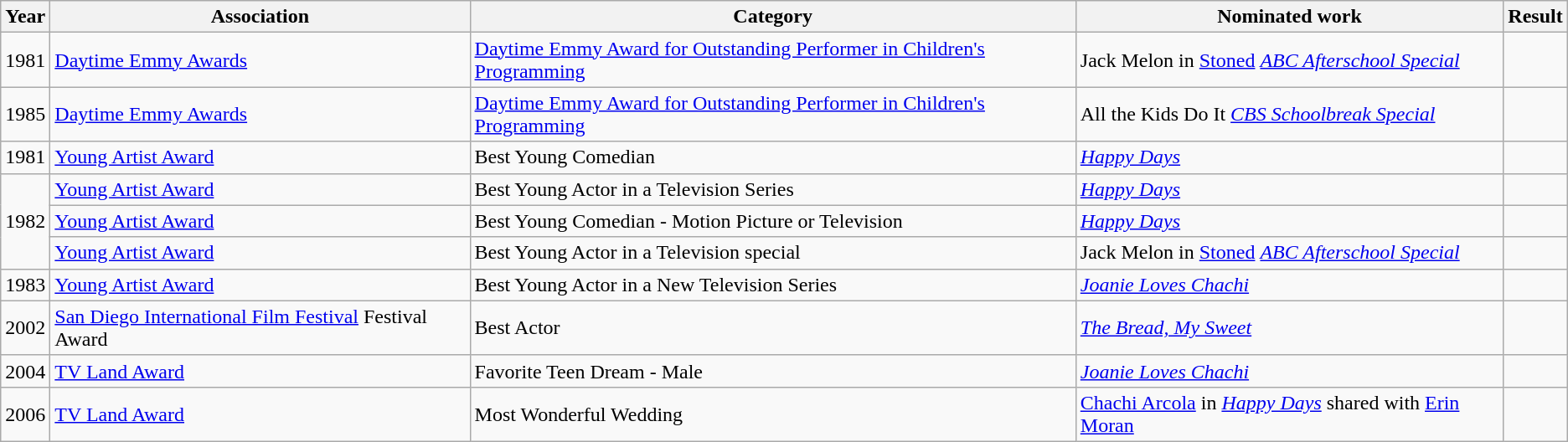<table class="wikitable sortable">
<tr>
<th>Year</th>
<th>Association</th>
<th>Category</th>
<th>Nominated work</th>
<th>Result</th>
</tr>
<tr>
<td>1981</td>
<td><a href='#'>Daytime Emmy Awards</a></td>
<td><a href='#'>Daytime Emmy Award for Outstanding Performer in Children's Programming</a></td>
<td>Jack Melon in <a href='#'>Stoned</a> <em><a href='#'>ABC Afterschool Special</a></em></td>
<td></td>
</tr>
<tr>
<td>1985</td>
<td><a href='#'>Daytime Emmy Awards</a></td>
<td><a href='#'>Daytime Emmy Award for Outstanding Performer in Children's Programming</a></td>
<td>All the Kids Do It <em><a href='#'>CBS Schoolbreak Special</a></em></td>
<td></td>
</tr>
<tr>
<td>1981</td>
<td><a href='#'>Young Artist Award</a></td>
<td>Best Young Comedian</td>
<td><em><a href='#'>Happy Days</a></em></td>
<td></td>
</tr>
<tr>
<td rowspan="3">1982</td>
<td><a href='#'>Young Artist Award</a></td>
<td>Best Young Actor in a Television Series</td>
<td><em><a href='#'>Happy Days</a></em></td>
<td></td>
</tr>
<tr>
<td><a href='#'>Young Artist Award</a></td>
<td>Best Young Comedian - Motion Picture or Television</td>
<td><em><a href='#'>Happy Days</a></em></td>
<td></td>
</tr>
<tr>
<td><a href='#'>Young Artist Award</a></td>
<td>Best Young Actor in a Television special</td>
<td>Jack Melon in <a href='#'>Stoned</a> <em><a href='#'>ABC Afterschool Special</a></em></td>
<td></td>
</tr>
<tr>
<td>1983</td>
<td><a href='#'>Young Artist Award</a></td>
<td>Best Young Actor in a New Television Series</td>
<td><em><a href='#'>Joanie Loves Chachi</a></em></td>
<td></td>
</tr>
<tr>
<td>2002</td>
<td><a href='#'>San Diego International Film Festival</a> Festival Award</td>
<td>Best Actor</td>
<td><em><a href='#'>The Bread, My Sweet</a></em></td>
<td></td>
</tr>
<tr>
<td>2004</td>
<td><a href='#'>TV Land Award</a></td>
<td>Favorite Teen Dream - Male</td>
<td><em><a href='#'>Joanie Loves Chachi</a></em></td>
<td></td>
</tr>
<tr>
<td>2006</td>
<td><a href='#'>TV Land Award</a></td>
<td>Most Wonderful Wedding</td>
<td><a href='#'>Chachi Arcola</a> in <em><a href='#'>Happy Days</a></em> shared with <a href='#'>Erin Moran</a></td>
<td></td>
</tr>
</table>
